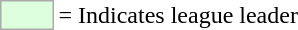<table>
<tr>
<td style="background:#DDFFDD; border:1px solid #aaa; width:2em;"></td>
<td>= Indicates league leader</td>
</tr>
</table>
